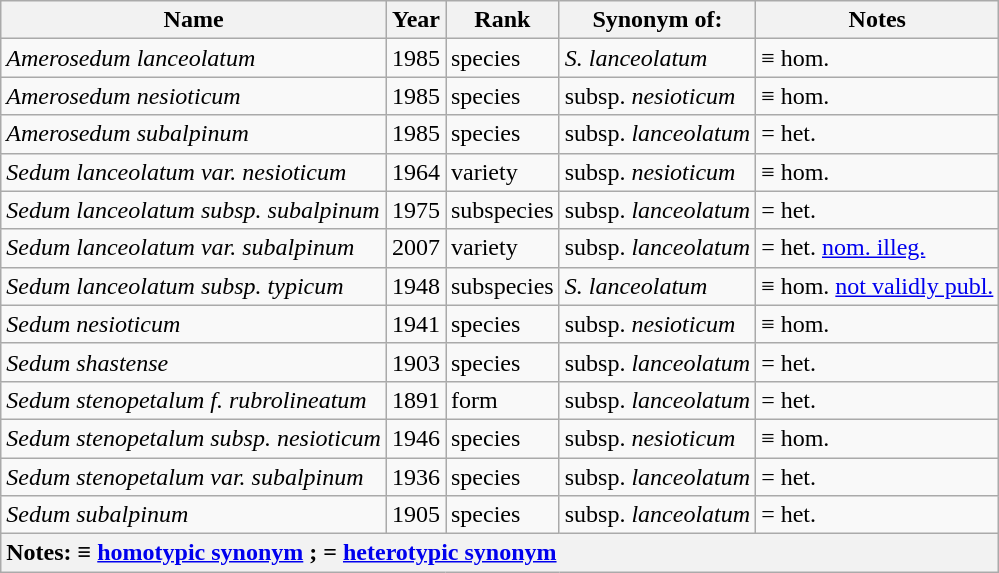<table class="wikitable sortable mw-collapsible mw-collapsed" id="Synonyms">
<tr>
<th>Name</th>
<th>Year</th>
<th>Rank</th>
<th>Synonym of:</th>
<th>Notes</th>
</tr>
<tr>
<td><em>Amerosedum lanceolatum</em> </td>
<td>1985</td>
<td data-sort-value=A>species</td>
<td><em>S. lanceolatum</em></td>
<td data-sort-value=A>≡ hom.</td>
</tr>
<tr>
<td><em>Amerosedum nesioticum</em> </td>
<td>1985</td>
<td data-sort-value=A>species</td>
<td>subsp. <em>nesioticum</em></td>
<td data-sort-value=A>≡ hom.</td>
</tr>
<tr>
<td><em>Amerosedum subalpinum</em> </td>
<td>1985</td>
<td data-sort-value=A>species</td>
<td>subsp. <em>lanceolatum</em></td>
<td data-sort-value=B>= het.</td>
</tr>
<tr>
<td><em>Sedum lanceolatum var. nesioticum</em> </td>
<td>1964</td>
<td data-sort-value=C>variety</td>
<td>subsp. <em>nesioticum</em></td>
<td data-sort-value=A>≡ hom.</td>
</tr>
<tr>
<td><em>Sedum lanceolatum subsp. subalpinum</em> </td>
<td>1975</td>
<td data-sort-value=B>subspecies</td>
<td>subsp. <em>lanceolatum</em></td>
<td data-sort-value=B>= het.</td>
</tr>
<tr>
<td><em>Sedum lanceolatum var. subalpinum</em> </td>
<td>2007</td>
<td data-sort-value=C>variety</td>
<td>subsp. <em>lanceolatum</em></td>
<td data-sort-value=B>= het. <a href='#'>nom. illeg.</a></td>
</tr>
<tr>
<td><em>Sedum lanceolatum subsp. typicum</em> </td>
<td>1948</td>
<td data-sort-value=B>subspecies</td>
<td><em>S. lanceolatum</em></td>
<td data-sort-value=A>≡ hom. <a href='#'>not validly publ.</a></td>
</tr>
<tr>
<td><em>Sedum nesioticum</em> </td>
<td>1941</td>
<td data-sort-value=A>species</td>
<td>subsp. <em>nesioticum</em></td>
<td data-sort-value=A>≡ hom.</td>
</tr>
<tr>
<td><em>Sedum shastense</em> </td>
<td>1903</td>
<td data-sort-value=A>species</td>
<td>subsp. <em>lanceolatum</em></td>
<td data-sort-value=B>= het.</td>
</tr>
<tr>
<td><em>Sedum stenopetalum f. rubrolineatum</em> </td>
<td>1891</td>
<td data-sort-value=D>form</td>
<td>subsp. <em>lanceolatum</em></td>
<td data-sort-value=B>= het.</td>
</tr>
<tr>
<td><em>Sedum stenopetalum subsp. nesioticum</em> </td>
<td>1946</td>
<td data-sort-value=A>species</td>
<td>subsp. <em>nesioticum</em></td>
<td data-sort-value=A>≡ hom.</td>
</tr>
<tr>
<td><em>Sedum stenopetalum var. subalpinum</em> </td>
<td>1936</td>
<td data-sort-value=A>species</td>
<td>subsp. <em>lanceolatum</em></td>
<td data-sort-value=B>= het.</td>
</tr>
<tr>
<td><em>Sedum subalpinum</em> </td>
<td>1905</td>
<td data-sort-value=A>species</td>
<td>subsp. <em>lanceolatum</em></td>
<td data-sort-value=B>= het.</td>
</tr>
<tr>
<th colspan=5 style="text-align: left;">Notes: ≡ <a href='#'>homotypic synonym</a> ; = <a href='#'>heterotypic synonym</a></th>
</tr>
</table>
